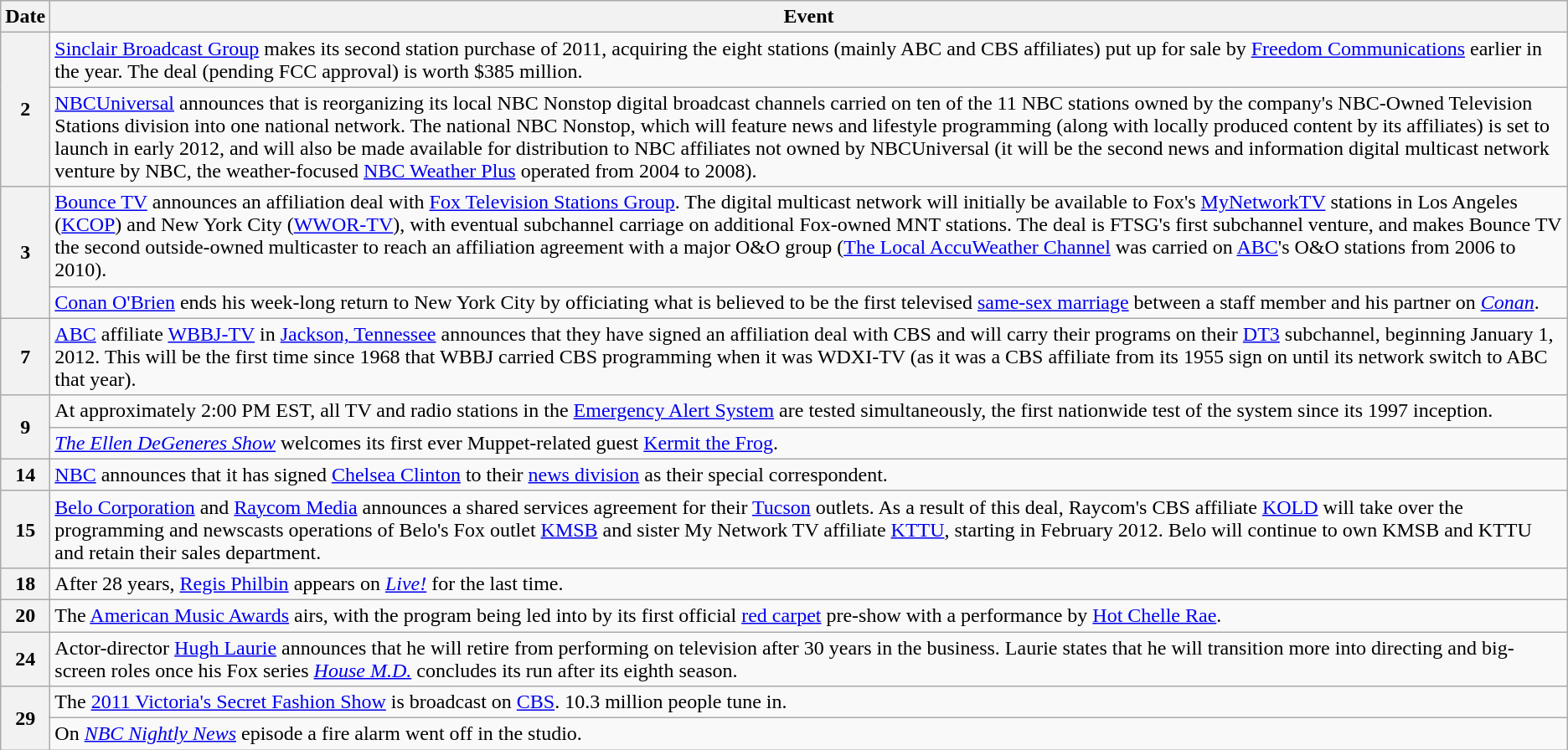<table class="wikitable">
<tr>
<th>Date</th>
<th>Event</th>
</tr>
<tr>
<th rowspan="2">2</th>
<td><a href='#'>Sinclair Broadcast Group</a> makes its second station purchase of 2011, acquiring the eight stations (mainly ABC and CBS affiliates) put up for sale by <a href='#'>Freedom Communications</a> earlier in the year. The deal (pending FCC approval) is worth $385 million.</td>
</tr>
<tr>
<td><a href='#'>NBCUniversal</a> announces that is reorganizing its local NBC Nonstop digital broadcast channels carried on ten of the 11 NBC stations owned by the company's NBC-Owned Television Stations division into one national network. The national NBC Nonstop, which will feature news and lifestyle programming (along with locally produced content by its affiliates) is set to launch in early 2012, and will also be made available for distribution to NBC affiliates not owned by NBCUniversal (it will be the second news and information digital multicast network venture by NBC, the weather-focused <a href='#'>NBC Weather Plus</a> operated from 2004 to 2008).</td>
</tr>
<tr>
<th rowspan="2">3</th>
<td><a href='#'>Bounce TV</a> announces an affiliation deal with <a href='#'>Fox Television Stations Group</a>. The digital multicast network will initially be available to Fox's <a href='#'>MyNetworkTV</a> stations in Los Angeles (<a href='#'>KCOP</a>) and New York City (<a href='#'>WWOR-TV</a>), with eventual subchannel carriage on additional Fox-owned MNT stations. The deal is FTSG's first subchannel venture, and makes Bounce TV the second outside-owned multicaster to reach an affiliation agreement with a major O&O group (<a href='#'>The Local AccuWeather Channel</a> was carried on <a href='#'>ABC</a>'s O&O stations from 2006 to 2010).</td>
</tr>
<tr>
<td><a href='#'>Conan O'Brien</a> ends his week-long return to New York City by officiating what is believed to be the first televised <a href='#'>same-sex marriage</a> between a staff member and his partner on <em><a href='#'>Conan</a></em>.</td>
</tr>
<tr>
<th>7</th>
<td><a href='#'>ABC</a> affiliate <a href='#'>WBBJ-TV</a> in <a href='#'>Jackson, Tennessee</a> announces that they have signed an affiliation deal with CBS and will carry their programs on their <a href='#'>DT3</a> subchannel, beginning January 1, 2012. This will be the first time since 1968 that WBBJ carried CBS programming when it was WDXI-TV (as it was a CBS affiliate from its 1955 sign on until its network switch to ABC that year).</td>
</tr>
<tr>
<th rowspan="2">9</th>
<td>At approximately 2:00 PM EST, all TV and radio stations in the <a href='#'>Emergency Alert System</a> are tested simultaneously, the first nationwide test of the system since its 1997 inception.</td>
</tr>
<tr>
<td><em><a href='#'>The Ellen DeGeneres Show</a></em> welcomes its first ever Muppet-related guest <a href='#'>Kermit the Frog</a>.</td>
</tr>
<tr>
<th>14</th>
<td><a href='#'>NBC</a> announces that it has signed <a href='#'>Chelsea Clinton</a> to their <a href='#'>news division</a> as their special correspondent.</td>
</tr>
<tr>
<th>15</th>
<td><a href='#'>Belo Corporation</a> and <a href='#'>Raycom Media</a> announces a shared services agreement for their <a href='#'>Tucson</a> outlets. As a result of this deal, Raycom's CBS affiliate <a href='#'>KOLD</a> will take over the programming and newscasts operations of Belo's Fox outlet <a href='#'>KMSB</a> and sister My Network TV affiliate <a href='#'>KTTU</a>, starting in February 2012. Belo will continue to own KMSB and KTTU and retain their sales department.</td>
</tr>
<tr>
<th>18</th>
<td>After 28 years, <a href='#'>Regis Philbin</a> appears on <em><a href='#'>Live!</a></em> for the last time.</td>
</tr>
<tr>
<th>20</th>
<td>The <a href='#'>American Music Awards</a> airs, with the program being led into by its first official <a href='#'>red carpet</a> pre-show with a performance by <a href='#'>Hot Chelle Rae</a>.</td>
</tr>
<tr>
<th>24</th>
<td>Actor-director <a href='#'>Hugh Laurie</a> announces that he will retire from performing on television after 30 years in the business. Laurie states that he will transition more into directing and big-screen roles once his Fox series <em><a href='#'>House M.D.</a></em> concludes its run after its eighth season.</td>
</tr>
<tr>
<th rowspan="2">29</th>
<td>The <a href='#'>2011 Victoria's Secret Fashion Show</a> is broadcast on <a href='#'>CBS</a>. 10.3 million people tune in.</td>
</tr>
<tr>
<td>On <em><a href='#'>NBC Nightly News</a></em> episode a fire alarm went off in the studio.</td>
</tr>
</table>
